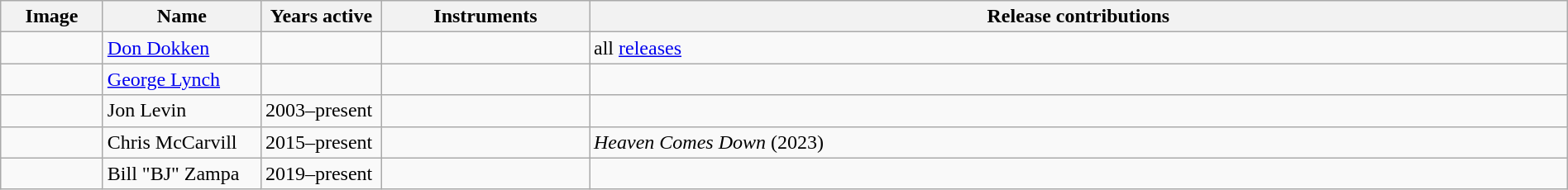<table class="wikitable" border="1" width=100%>
<tr>
<th width="75">Image</th>
<th width="120">Name</th>
<th width="90">Years active</th>
<th width="160">Instruments</th>
<th>Release contributions</th>
</tr>
<tr>
<td></td>
<td><a href='#'>Don Dokken</a></td>
<td></td>
<td></td>
<td>all <a href='#'>releases</a></td>
</tr>
<tr>
<td></td>
<td><a href='#'>George Lynch</a></td>
<td></td>
<td></td>
<td></td>
</tr>
<tr>
<td></td>
<td>Jon Levin</td>
<td>2003–present</td>
<td></td>
<td></td>
</tr>
<tr>
<td></td>
<td>Chris McCarvill</td>
<td>2015–present</td>
<td></td>
<td><em>Heaven Comes Down</em> (2023)</td>
</tr>
<tr>
<td></td>
<td>Bill "BJ" Zampa</td>
<td>2019–present </td>
<td></td>
<td></td>
</tr>
</table>
